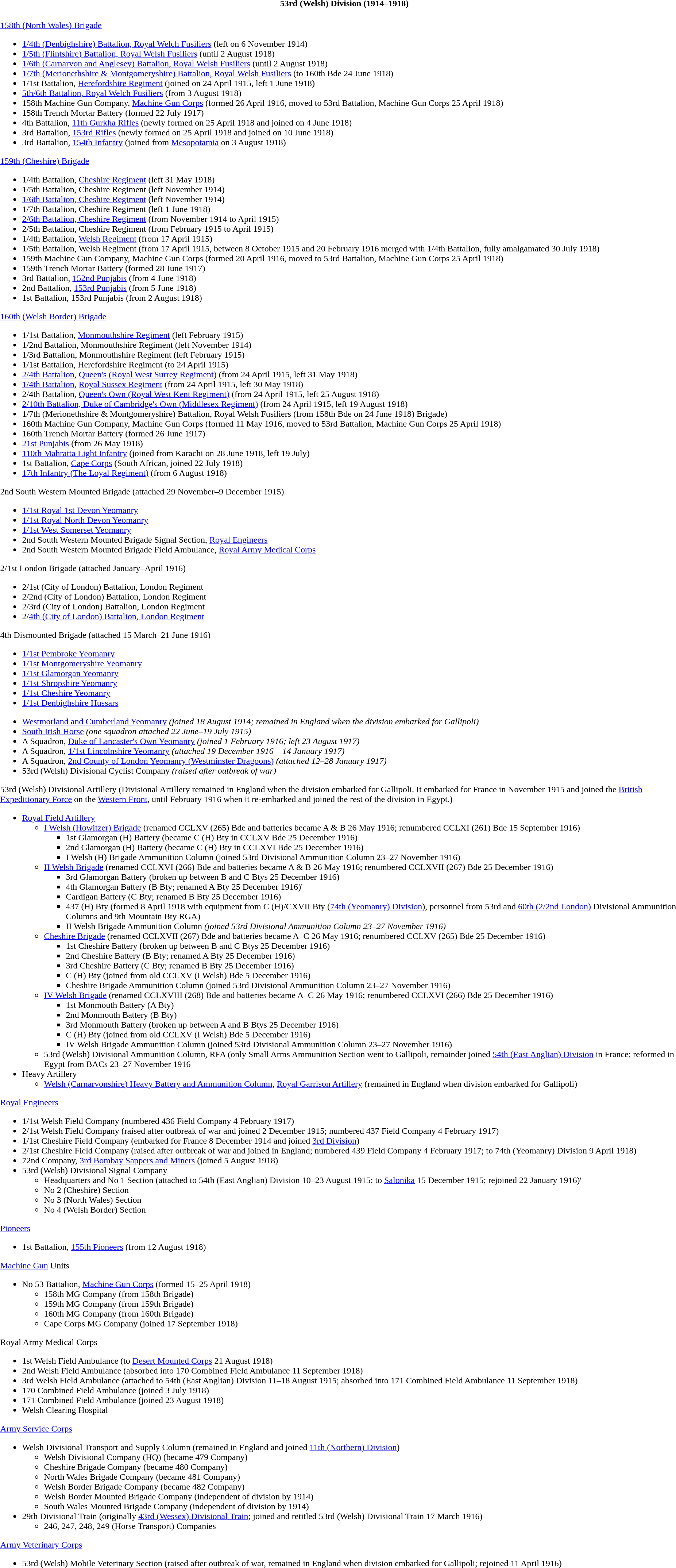<table class="toccolours collapsible collapsed" style="width:100%; background:transparent;">
<tr>
<th colspan=>53rd (Welsh) Division (1914–1918)</th>
</tr>
<tr>
<td colspan="2"><br><a href='#'>158th (North Wales) Brigade</a><ul><li><a href='#'>1/4th (Denbighshire) Battalion, Royal Welch Fusiliers</a> (left on 6 November 1914)</li><li><a href='#'>1/5th (Flintshire) Battalion, Royal Welsh Fusiliers</a> (until 2 August 1918)</li><li><a href='#'>1/6th (Carnarvon and Anglesey) Battalion, Royal Welsh Fusiliers</a> (until 2 August 1918)</li><li><a href='#'>1/7th (Merionethshire & Montgomeryshire) Battalion, Royal Welsh Fusiliers</a> (to 160th Bde 24 June 1918)</li><li>1/1st Battalion, <a href='#'>Herefordshire Regiment</a> (joined on 24 April 1915, left 1 June 1918)</li><li><a href='#'>5th/6th Battalion, Royal Welch Fusiliers</a> (from 3 August 1918)</li><li>158th Machine Gun Company, <a href='#'>Machine Gun Corps</a> (formed 26 April 1916, moved to 53rd Battalion, Machine Gun Corps 25 April 1918)</li><li>158th Trench Mortar Battery (formed 22 July 1917)</li><li>4th Battalion, <a href='#'>11th Gurkha Rifles</a> (newly formed on 25 April 1918 and joined on 4 June 1918)</li><li>3rd Battalion, <a href='#'>153rd Rifles</a> (newly formed on 25 April 1918 and joined on 10 June 1918)</li><li>3rd Battalion, <a href='#'>154th Infantry</a> (joined from <a href='#'>Mesopotamia</a> on 3 August 1918)</li></ul><a href='#'>159th (Cheshire) Brigade</a><ul><li>1/4th Battalion, <a href='#'>Cheshire Regiment</a> (left 31 May 1918)</li><li>1/5th Battalion, Cheshire Regiment (left November 1914)</li><li><a href='#'>1/6th Battalion, Cheshire Regiment</a> (left November 1914)</li><li>1/7th Battalion, Cheshire Regiment (left 1 June 1918)</li><li><a href='#'>2/6th Battalion, Cheshire Regiment</a> (from November 1914 to April 1915)</li><li>2/5th Battalion, Cheshire Regiment (from February 1915 to April 1915)</li><li>1/4th Battalion, <a href='#'>Welsh Regiment</a> (from 17 April 1915)</li><li>1/5th Battalion, Welsh Regiment (from 17 April 1915, between 8 October 1915 and 20 February 1916 merged with 1/4th Battalion, fully amalgamated 30 July 1918)</li><li>159th Machine Gun Company, Machine Gun Corps (formed 20 April 1916, moved to 53rd Battalion, Machine Gun Corps 25 April 1918)</li><li>159th Trench Mortar Battery (formed 28 June 1917)</li><li>3rd Battalion, <a href='#'>152nd Punjabis</a> (from 4 June 1918)</li><li>2nd Battalion, <a href='#'>153rd Punjabis</a> (from 5 June 1918)</li><li>1st Battalion, 153rd Punjabis (from 2 August 1918)</li></ul><a href='#'>160th (Welsh Border) Brigade</a><ul><li>1/1st Battalion, <a href='#'>Monmouthshire Regiment</a> (left February 1915)</li><li>1/2nd Battalion, Monmouthshire Regiment (left November 1914)</li><li>1/3rd Battalion, Monmouthshire Regiment (left February 1915)</li><li>1/1st Battalion, Herefordshire Regiment (to 24 April 1915)</li><li><a href='#'>2/4th Battalion</a>, <a href='#'>Queen's (Royal West Surrey Regiment)</a> (from 24 April 1915, left 31 May 1918)</li><li><a href='#'>1/4th Battalion</a>, <a href='#'>Royal Sussex Regiment</a> (from 24 April 1915, left 30 May 1918)</li><li>2/4th Battalion, <a href='#'>Queen's Own (Royal West Kent Regiment)</a> (from 24 April 1915, left 25 August 1918)</li><li><a href='#'>2/10th Battalion, Duke of Cambridge's Own (Middlesex Regiment)</a> (from 24 April 1915, left 19 August 1918)</li><li>1/7th (Merionethshire & Montgomeryshire) Battalion, Royal Welsh Fusiliers (from 158th Bde on 24 June 1918) Brigade)</li><li>160th Machine Gun Company, Machine Gun Corps (formed 11 May 1916, moved to 53rd Battalion, Machine Gun Corps 25 April 1918)</li><li>160th Trench Mortar Battery (formed 26 June 1917)</li><li><a href='#'>21st Punjabis</a> (from 26 May 1918)</li><li><a href='#'>110th Mahratta Light Infantry</a> (joined from Karachi on 28 June 1918, left 19 July)</li><li>1st Battalion, <a href='#'>Cape Corps</a> (South African, joined 22 July 1918)</li><li><a href='#'>17th Infantry (The Loyal Regiment)</a> (from 6 August 1918)</li></ul>2nd South Western Mounted Brigade (attached 29 November–9 December 1915)<ul><li><a href='#'>1/1st Royal 1st Devon Yeomanry</a></li><li><a href='#'>1/1st Royal North Devon Yeomanry</a></li><li><a href='#'>1/1st West Somerset Yeomanry</a></li><li>2nd South Western Mounted Brigade Signal Section, <a href='#'>Royal Engineers</a></li><li>2nd South Western Mounted Brigade Field Ambulance, <a href='#'>Royal Army Medical Corps</a></li></ul>2/1st London Brigade (attached January–April 1916)<ul><li>2/1st (City of London) Battalion, London Regiment</li><li>2/2nd (City of London) Battalion, London Regiment</li><li>2/3rd (City of London) Battalion, London Regiment</li><li>2/<a href='#'>4th (City of London) Battalion, London Regiment</a></li></ul>4th Dismounted Brigade (attached 15 March–21 June 1916)<ul><li><a href='#'>1/1st Pembroke Yeomanry</a></li><li><a href='#'>1/1st Montgomeryshire Yeomanry</a></li><li><a href='#'>1/1st Glamorgan Yeomanry</a></li><li><a href='#'>1/1st Shropshire Yeomanry</a></li><li><a href='#'>1/1st Cheshire Yeomanry</a></li><li><a href='#'>1/1st Denbighshire Hussars</a></li></ul><ul><li><a href='#'>Westmorland and Cumberland Yeomanry</a> <em>(joined 18 August 1914; remained in England when the division embarked for Gallipoli)</em></li><li><a href='#'>South Irish Horse</a> <em>(one squadron attached 22 June–19 July 1915)</em></li><li>A Squadron, <a href='#'>Duke of Lancaster's Own Yeomanry</a> <em>(joined 1 February 1916; left 23 August 1917)</em></li><li>A Squadron, <a href='#'>1/1st Lincolnshire Yeomanry</a> <em>(attached 19 December 1916 – 14 January 1917)</em></li><li>A Squadron, <a href='#'>2nd County of London Yeomanry (Westminster Dragoons)</a> <em> (attached 12–28 January 1917)</em></li><li>53rd (Welsh) Divisional Cyclist Company <em>(raised after outbreak of war)</em></li></ul>53rd (Welsh) Divisional Artillery (Divisional Artillery remained in England when the division embarked for Gallipoli. It embarked for France in November 1915 and joined the <a href='#'>British Expeditionary Force</a> on the <a href='#'>Western Front</a>, until February 1916 when it re-embarked and joined the rest of the division in Egypt.)<ul><li><a href='#'>Royal Field Artillery</a><ul><li><a href='#'>I Welsh (Howitzer) Brigade</a> (renamed CCLXV (265) Bde and batteries became A & B 26 May 1916; renumbered CCLXI (261) Bde 15 September 1916)<ul><li>1st Glamorgan (H) Battery (became C (H) Bty in CCLXV Bde 25 December 1916)</li><li>2nd Glamorgan (H) Battery (became C (H) Bty in CCLXVI Bde 25 December 1916)</li><li>I Welsh (H) Brigade Ammunition Column (joined 53rd Divisional Ammunition Column 23–27 November 1916)</li></ul></li><li><a href='#'>II Welsh Brigade</a> (renamed CCLXVI (266) Bde and batteries became A & B 26 May 1916; renumbered CCLXVII (267) Bde 25 December 1916)<ul><li>3rd Glamorgan Battery (broken up between B and C Btys 25 December 1916)</li><li>4th Glamorgan Battery (B Bty; renamed A Bty 25 December 1916)'</li><li>Cardigan Battery (C Bty; renamed B Bty 25 December 1916)</li><li>437 (H) Bty (formed 8 April 1918 with equipment from C (H)/CXVII Bty (<a href='#'>74th (Yeomanry) Division</a>), personnel from 53rd and <a href='#'>60th (2/2nd London)</a> Divisional Ammunition Columns and 9th Mountain Bty RGA)</li><li>II Welsh Brigade Ammunition Column <em>(joined 53rd Divisional Ammunition Column 23–27 November 1916)</em></li></ul></li><li><a href='#'>Cheshire Brigade</a> (renamed CCLXVII (267) Bde and batteries became A–C 26 May 1916; renumbered CCLXV (265) Bde 25 December 1916)<ul><li>1st Cheshire Battery (broken up between B and C Btys 25 December 1916)</li><li>2nd Cheshire Battery (B Bty; renamed A Bty 25 December 1916)</li><li>3rd Cheshire Battery (C Bty; renamed B Bty 25 December 1916)</li><li>C (H) Bty (joined from old CCLXV (I Welsh) Bde 5 December 1916)</li><li>Cheshire Brigade Ammunition Column (joined 53rd Divisional Ammunition Column 23–27 November 1916)</li></ul></li><li><a href='#'>IV Welsh Brigade</a> (renamed CCLXVIII (268) Bde and batteries became A–C 26 May 1916; renumbered CCLXVI (266) Bde 25 December 1916)<ul><li>1st Monmouth Battery (A Bty)</li><li>2nd Monmouth Battery (B Bty)</li><li>3rd Monmouth Battery (broken up between A and B Btys 25 December 1916)</li><li>C (H) Bty (joined from old CCLXV (I Welsh) Bde 5 December 1916)</li><li>IV Welsh Brigade Ammunition Column (joined 53rd Divisional Ammunition Column 23–27 November 1916)</li></ul></li><li>53rd (Welsh) Divisional Ammunition Column, RFA (only Small Arms Ammunition Section went to Gallipoli, remainder joined <a href='#'>54th (East Anglian) Division</a> in France; reformed in Egypt from BACs 23–27 November 1916</li></ul></li><li>Heavy Artillery<ul><li><a href='#'>Welsh (Carnarvonshire) Heavy Battery and Ammunition Column</a>, <a href='#'>Royal Garrison Artillery</a> (remained in England when division embarked for Gallipoli)</li></ul></li></ul><a href='#'>Royal Engineers</a><ul><li>1/1st Welsh Field Company (numbered 436 Field Company 4 February 1917)</li><li>2/1st Welsh Field Company (raised after outbreak of war and joined 2 December 1915; numbered 437 Field Company 4 February 1917)</li><li>1/1st Cheshire Field Company (embarked for France 8 December 1914 and joined <a href='#'>3rd Division</a>)</li><li>2/1st Cheshire Field Company (raised after outbreak of war and joined in England; numbered 439 Field Company 4 February 1917; to 74th (Yeomanry) Division 9 April 1918)</li><li>72nd Company, <a href='#'>3rd Bombay Sappers and Miners</a> (joined 5 August 1918)</li><li>53rd (Welsh) Divisional Signal Company<ul><li>Headquarters and No 1 Section (attached to 54th (East Anglian) Division 10–23 August 1915; to <a href='#'>Salonika</a> 15 December 1915; rejoined 22 January 1916)'</li><li>No 2 (Cheshire) Section</li><li>No 3 (North Wales) Section</li><li>No 4 (Welsh Border) Section</li></ul></li></ul><a href='#'>Pioneers</a><ul><li>1st Battalion, <a href='#'>155th Pioneers</a> (from 12 August 1918)</li></ul><a href='#'>Machine Gun</a> Units<ul><li>No 53 Battalion, <a href='#'>Machine Gun Corps</a> (formed 15–25 April 1918)<ul><li>158th MG Company (from 158th Brigade)</li><li>159th MG Company (from 159th Brigade)</li><li>160th MG Company (from 160th Brigade)</li><li>Cape Corps MG Company (joined 17 September 1918)</li></ul></li></ul>Royal Army Medical Corps<ul><li>1st Welsh Field Ambulance (to <a href='#'>Desert Mounted Corps</a> 21 August 1918)</li><li>2nd Welsh Field Ambulance (absorbed into 170 Combined Field Ambulance 11 September 1918)</li><li>3rd Welsh Field Ambulance (attached to 54th (East Anglian) Division 11–18 August 1915; absorbed into 171 Combined Field Ambulance 11 September 1918)</li><li>170 Combined Field Ambulance (joined 3 July 1918)</li><li>171 Combined Field Ambulance (joined 23 August 1918)</li><li>Welsh Clearing Hospital</li></ul><a href='#'>Army Service Corps</a><ul><li>Welsh Divisional Transport and Supply Column (remained in England and joined <a href='#'>11th (Northern) Division</a>)<ul><li>Welsh Divisional Company (HQ) (became 479 Company)</li><li>Cheshire Brigade Company (became 480 Company)</li><li>North Wales Brigade Company (became 481 Company)</li><li>Welsh Border Brigade Company (became 482 Company)</li><li>Welsh Border Mounted Brigade Company (independent of division by 1914)</li><li>South Wales Mounted Brigade Company (independent of division by 1914)</li></ul></li><li>29th Divisional Train (originally <a href='#'>43rd (Wessex) Divisional Train</a>; joined and retitled 53rd (Welsh) Divisional Train 17 March 1916)<ul><li>246, 247, 248, 249 (Horse Transport) Companies</li></ul></li></ul><a href='#'>Army Veterinary Corps</a><ul><li>53rd (Welsh) Mobile Veterinary Section (raised after outbreak of war, remained in England when division embarked for Gallipoli; rejoined 11 April 1916)</li></ul></td>
</tr>
</table>
